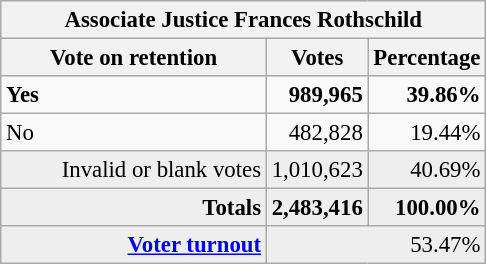<table class="wikitable" style="font-size: 95%;">
<tr style="background-color:#E9E9E9">
<th colspan="3">Associate Justice Frances Rothschild</th>
</tr>
<tr bgcolor="#EEEEEE" align="center">
<th style="width: 170px">Vote on retention</th>
<th style="width: 50px">Votes</th>
<th style="width: 40px">Percentage</th>
</tr>
<tr>
<td><strong>Yes</strong></td>
<td align="right"><strong>989,965</strong></td>
<td align="right"><strong>39.86%</strong></td>
</tr>
<tr>
<td>No</td>
<td align="right">482,828</td>
<td align="right">19.44%</td>
</tr>
<tr bgcolor="#EEEEEE">
<td align="right">Invalid or blank votes</td>
<td align="right">1,010,623</td>
<td align="right">40.69%</td>
</tr>
<tr bgcolor="#EEEEEE">
<td align="right"><strong>Totals</strong></td>
<td align="right"><strong>2,483,416</strong></td>
<td align="right"><strong>100.00%</strong></td>
</tr>
<tr bgcolor="#EEEEEE">
<td align="right"><strong><a href='#'>Voter turnout</a></strong></td>
<td colspan="2" align="right">53.47%</td>
</tr>
</table>
